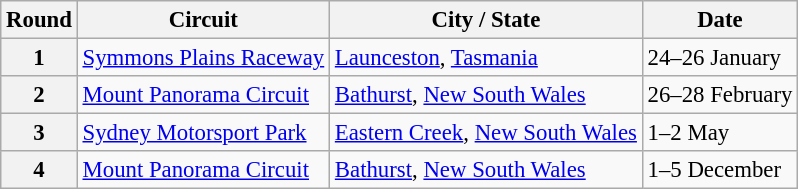<table class="wikitable" style=font-size:95%;>
<tr>
<th>Round</th>
<th>Circuit</th>
<th>City / State</th>
<th>Date</th>
</tr>
<tr>
<th>1</th>
<td> <a href='#'>Symmons Plains Raceway</a></td>
<td><a href='#'>Launceston</a>, <a href='#'>Tasmania</a></td>
<td>24–26 January</td>
</tr>
<tr>
<th>2</th>
<td> <a href='#'>Mount Panorama Circuit</a></td>
<td><a href='#'>Bathurst</a>, <a href='#'>New South Wales</a></td>
<td>26–28 February</td>
</tr>
<tr>
<th>3</th>
<td> <a href='#'>Sydney Motorsport Park</a></td>
<td><a href='#'>Eastern Creek</a>, <a href='#'>New South Wales</a></td>
<td>1–2 May</td>
</tr>
<tr>
<th>4</th>
<td> <a href='#'>Mount Panorama Circuit</a></td>
<td><a href='#'>Bathurst</a>, <a href='#'>New South Wales</a></td>
<td>1–5 December</td>
</tr>
</table>
